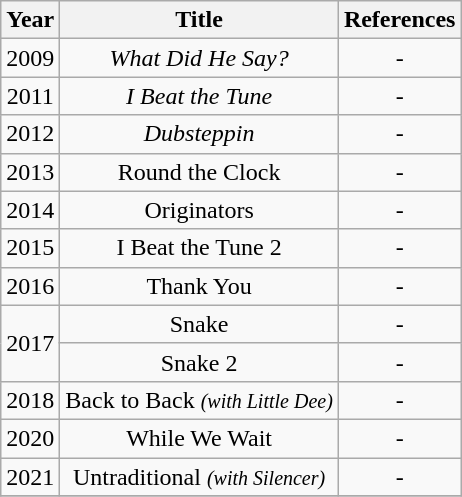<table class="wikitable plainrowheaders" style="text-align:center;">
<tr>
<th>Year</th>
<th>Title</th>
<th>References</th>
</tr>
<tr>
<td>2009</td>
<td><em>What Did He Say?</em></td>
<td>-</td>
</tr>
<tr>
<td>2011</td>
<td><em>I Beat the Tune</em></td>
<td>-</td>
</tr>
<tr>
<td>2012</td>
<td><em>Dubsteppin<strong></td>
<td>-</td>
</tr>
<tr>
<td>2013</td>
<td></em>Round the Clock<em></td>
<td>-</td>
</tr>
<tr>
<td>2014</td>
<td></em>Originators<em></td>
<td>-</td>
</tr>
<tr>
<td>2015</td>
<td></em>I Beat the Tune 2<em></td>
<td>-</td>
</tr>
<tr>
<td>2016</td>
<td></em>Thank You<em></td>
<td>-</td>
</tr>
<tr>
<td rowspan="2">2017</td>
<td></em>Snake<em></td>
<td>-</td>
</tr>
<tr>
<td></em>Snake 2<em></td>
<td>-</td>
</tr>
<tr>
<td>2018</td>
<td></em>Back to Back<em> <small>(with Little Dee)</small></td>
<td>-</td>
</tr>
<tr>
<td>2020</td>
<td></em>While We Wait<em></td>
<td>-</td>
</tr>
<tr>
<td>2021</td>
<td></em>Untraditional<em> <small>(with Silencer)</small></td>
<td>-</td>
</tr>
<tr>
</tr>
</table>
